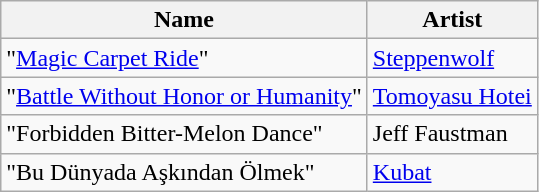<table class="wikitable">
<tr>
<th>Name</th>
<th>Artist</th>
</tr>
<tr>
<td>"<a href='#'>Magic Carpet Ride</a>"</td>
<td><a href='#'>Steppenwolf</a></td>
</tr>
<tr>
<td>"<a href='#'>Battle Without Honor or Humanity</a>"</td>
<td><a href='#'>Tomoyasu Hotei</a></td>
</tr>
<tr>
<td>"Forbidden Bitter-Melon Dance"</td>
<td>Jeff Faustman</td>
</tr>
<tr>
<td>"Bu Dünyada Aşkından Ölmek"</td>
<td><a href='#'>Kubat</a></td>
</tr>
</table>
